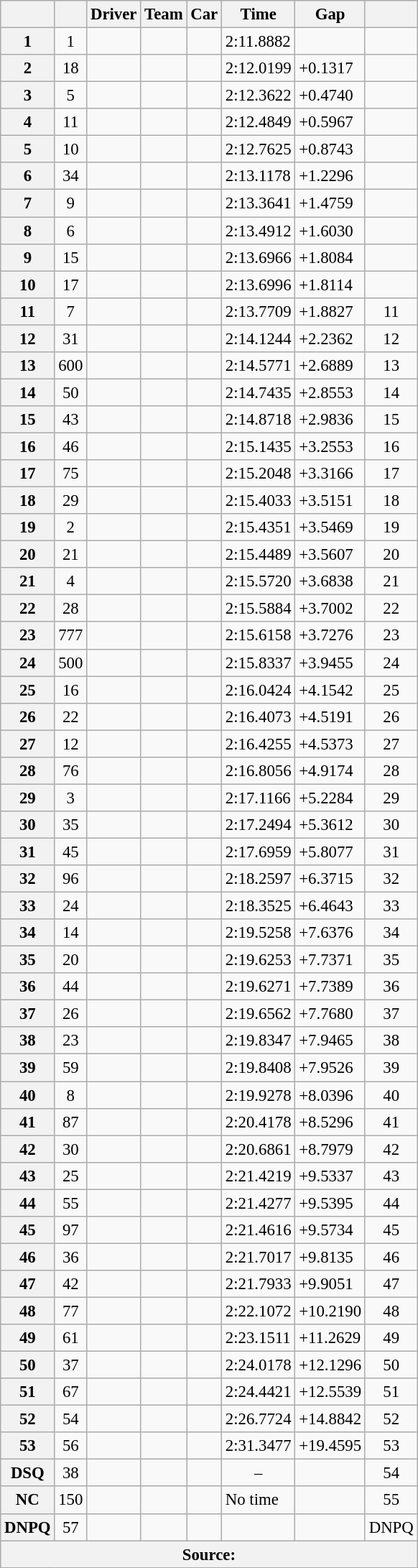<table class="wikitable" style="font-size: 95%">
<tr>
<th></th>
<th></th>
<th>Driver</th>
<th>Team</th>
<th>Car</th>
<th>Time</th>
<th>Gap</th>
<th></th>
</tr>
<tr>
<th>1</th>
<td align="center">1</td>
<td><br></td>
<td></td>
<td></td>
<td>2:11.8882</td>
<td></td>
<td align="center"></td>
</tr>
<tr>
<th>2</th>
<td align="center">18</td>
<td><br></td>
<td></td>
<td></td>
<td>2:12.0199</td>
<td>+0.1317</td>
<td align="center"></td>
</tr>
<tr>
<th>3</th>
<td align="center">5</td>
<td><br></td>
<td></td>
<td></td>
<td>2:12.3622</td>
<td>+0.4740</td>
<td align="center"></td>
</tr>
<tr>
<th>4</th>
<td align="center">11</td>
<td><br></td>
<td></td>
<td></td>
<td>2:12.4849</td>
<td>+0.5967</td>
<td align="center"></td>
</tr>
<tr>
<th>5</th>
<td align="center">10</td>
<td><br></td>
<td></td>
<td></td>
<td>2:12.7625</td>
<td>+0.8743</td>
<td align="center"></td>
</tr>
<tr>
<th>6</th>
<td align="center">34</td>
<td><br></td>
<td></td>
<td></td>
<td>2:13.1178</td>
<td>+1.2296</td>
<td align="center"></td>
</tr>
<tr>
<th>7</th>
<td align="center">9</td>
<td><br></td>
<td></td>
<td></td>
<td>2:13.3641</td>
<td>+1.4759</td>
<td align="center"></td>
</tr>
<tr>
<th>8</th>
<td align="center">6</td>
<td><br></td>
<td></td>
<td></td>
<td>2:13.4912</td>
<td>+1.6030</td>
<td align="center"></td>
</tr>
<tr>
<th>9</th>
<td align="center">15</td>
<td><br></td>
<td></td>
<td></td>
<td>2:13.6966</td>
<td>+1.8084</td>
<td align="center"></td>
</tr>
<tr>
<th>10</th>
<td align="center">17</td>
<td><br></td>
<td></td>
<td></td>
<td>2:13.6996</td>
<td>+1.8114</td>
<td align="center"></td>
</tr>
<tr>
<th>11</th>
<td align="center">7</td>
<td><br></td>
<td></td>
<td></td>
<td>2:13.7709</td>
<td>+1.8827</td>
<td align="center">11</td>
</tr>
<tr>
<th>12</th>
<td align="center">31</td>
<td><br></td>
<td></td>
<td></td>
<td>2:14.1244</td>
<td>+2.2362</td>
<td align="center">12</td>
</tr>
<tr>
<th>13</th>
<td align="center">600</td>
<td><br></td>
<td></td>
<td></td>
<td>2:14.5771</td>
<td>+2.6889</td>
<td align="center">13</td>
</tr>
<tr>
<th>14</th>
<td align="center">50</td>
<td><br></td>
<td></td>
<td></td>
<td>2:14.7435</td>
<td>+2.8553</td>
<td align="center">14</td>
</tr>
<tr>
<th>15</th>
<td align="center">43</td>
<td><br></td>
<td></td>
<td></td>
<td>2:14.8718</td>
<td>+2.9836</td>
<td align="center">15</td>
</tr>
<tr>
<th>16</th>
<td align="center">46</td>
<td><br></td>
<td></td>
<td></td>
<td>2:15.1435</td>
<td>+3.2553</td>
<td align="center">16</td>
</tr>
<tr>
<th>17</th>
<td align="center">75</td>
<td><br></td>
<td></td>
<td></td>
<td>2:15.2048</td>
<td>+3.3166</td>
<td align="center">17</td>
</tr>
<tr>
<th>18</th>
<td align="center">29</td>
<td><br></td>
<td></td>
<td></td>
<td>2:15.4033</td>
<td>+3.5151</td>
<td align="center">18</td>
</tr>
<tr>
<th>19</th>
<td align="center">2</td>
<td><br></td>
<td></td>
<td></td>
<td>2:15.4351</td>
<td>+3.5469</td>
<td align="center">19</td>
</tr>
<tr>
<th>20</th>
<td align="center">21</td>
<td><br></td>
<td></td>
<td></td>
<td>2:15.4489</td>
<td>+3.5607</td>
<td align="center">20</td>
</tr>
<tr>
<th>21</th>
<td align="center">4</td>
<td><br></td>
<td></td>
<td></td>
<td>2:15.5720</td>
<td>+3.6838</td>
<td align="center">21</td>
</tr>
<tr>
<th>22</th>
<td align="center">28</td>
<td><br></td>
<td></td>
<td></td>
<td>2:15.5884</td>
<td>+3.7002</td>
<td align="center">22</td>
</tr>
<tr>
<th>23</th>
<td align="center">777</td>
<td><br></td>
<td></td>
<td></td>
<td>2:15.6158</td>
<td>+3.7276</td>
<td align="center">23</td>
</tr>
<tr>
<th>24</th>
<td align="center">500</td>
<td><br></td>
<td></td>
<td></td>
<td>2:15.8337</td>
<td>+3.9455</td>
<td align="center">24</td>
</tr>
<tr>
<th>25</th>
<td align="center">16</td>
<td><br></td>
<td></td>
<td></td>
<td>2:16.0424</td>
<td>+4.1542</td>
<td align="center">25</td>
</tr>
<tr>
<th>26</th>
<td align="center">22</td>
<td><br></td>
<td></td>
<td></td>
<td>2:16.4073</td>
<td>+4.5191</td>
<td align="center">26</td>
</tr>
<tr>
<th>27</th>
<td align="center">12</td>
<td><br></td>
<td></td>
<td></td>
<td>2:16.4255</td>
<td>+4.5373</td>
<td align="center">27</td>
</tr>
<tr>
<th>28</th>
<td align="center">76</td>
<td><br></td>
<td></td>
<td></td>
<td>2:16.8056</td>
<td>+4.9174</td>
<td align="center">28</td>
</tr>
<tr>
<th>29</th>
<td align="center">3</td>
<td><br></td>
<td></td>
<td></td>
<td>2:17.1166</td>
<td>+5.2284</td>
<td align="center">29</td>
</tr>
<tr>
<th>30</th>
<td align="center">35</td>
<td><br></td>
<td></td>
<td></td>
<td>2:17.2494</td>
<td>+5.3612</td>
<td align="center">30</td>
</tr>
<tr>
<th>31</th>
<td align="center">45</td>
<td><br></td>
<td></td>
<td></td>
<td>2:17.6959</td>
<td>+5.8077</td>
<td align="center">31</td>
</tr>
<tr>
<th>32</th>
<td align="center">96</td>
<td><br></td>
<td></td>
<td></td>
<td>2:18.2597</td>
<td>+6.3715</td>
<td align="center">32</td>
</tr>
<tr>
<th>33</th>
<td align="center">24</td>
<td><br></td>
<td></td>
<td></td>
<td>2:18.3525</td>
<td>+6.4643</td>
<td align="center">33</td>
</tr>
<tr>
<th>34</th>
<td align="center">14</td>
<td><br></td>
<td></td>
<td></td>
<td>2:19.5258</td>
<td>+7.6376</td>
<td align="center">34</td>
</tr>
<tr>
<th>35</th>
<td align="center">20</td>
<td><br></td>
<td></td>
<td></td>
<td>2:19.6253</td>
<td>+7.7371</td>
<td align="center">35</td>
</tr>
<tr>
<th>36</th>
<td align="center">44</td>
<td><br></td>
<td></td>
<td></td>
<td>2:19.6271</td>
<td>+7.7389</td>
<td align="center">36</td>
</tr>
<tr>
<th>37</th>
<td align="center">26</td>
<td><br></td>
<td></td>
<td></td>
<td>2:19.6562</td>
<td>+7.7680</td>
<td align="center">37</td>
</tr>
<tr>
<th>38</th>
<td align="center">23</td>
<td><br></td>
<td></td>
<td></td>
<td>2:19.8347</td>
<td>+7.9465</td>
<td align="center">38</td>
</tr>
<tr>
<th>39</th>
<td align="center">59</td>
<td><br></td>
<td></td>
<td></td>
<td>2:19.8408</td>
<td>+7.9526</td>
<td align="center">39</td>
</tr>
<tr>
<th>40</th>
<td align="center">8</td>
<td><br></td>
<td></td>
<td></td>
<td>2:19.9278</td>
<td>+8.0396</td>
<td align="center">40</td>
</tr>
<tr>
<th>41</th>
<td align="center">87</td>
<td><br></td>
<td></td>
<td></td>
<td>2:20.4178</td>
<td>+8.5296</td>
<td align="center">41</td>
</tr>
<tr>
<th>42</th>
<td align="center">30</td>
<td><br></td>
<td></td>
<td></td>
<td>2:20.6861</td>
<td>+8.7979</td>
<td align="center">42</td>
</tr>
<tr>
<th>43</th>
<td align="center">25</td>
<td><br></td>
<td></td>
<td></td>
<td>2:21.4219</td>
<td>+9.5337</td>
<td align="center">43</td>
</tr>
<tr>
<th>44</th>
<td align="center">55</td>
<td><br></td>
<td></td>
<td></td>
<td>2:21.4277</td>
<td>+9.5395</td>
<td align="center">44</td>
</tr>
<tr>
<th>45</th>
<td align="center">97</td>
<td><br></td>
<td></td>
<td></td>
<td>2:21.4616</td>
<td>+9.5734</td>
<td align="center">45</td>
</tr>
<tr>
<th>46</th>
<td align="center">36</td>
<td><br></td>
<td></td>
<td></td>
<td>2:21.7017</td>
<td>+9.8135</td>
<td align="center">46</td>
</tr>
<tr>
<th>47</th>
<td align="center">42</td>
<td><br></td>
<td></td>
<td></td>
<td>2:21.7933</td>
<td>+9.9051</td>
<td align="center">47</td>
</tr>
<tr>
<th>48</th>
<td align="center">77</td>
<td><br></td>
<td></td>
<td></td>
<td>2:22.1072</td>
<td>+10.2190</td>
<td align="center">48</td>
</tr>
<tr>
<th>49</th>
<td align="center">61</td>
<td><br></td>
<td></td>
<td></td>
<td>2:23.1511</td>
<td>+11.2629</td>
<td align="center">49</td>
</tr>
<tr>
<th>50</th>
<td align="center">37</td>
<td><br></td>
<td></td>
<td></td>
<td>2:24.0178</td>
<td>+12.1296</td>
<td align="center">50</td>
</tr>
<tr>
<th>51</th>
<td align="center">67</td>
<td><br></td>
<td></td>
<td></td>
<td>2:24.4421</td>
<td>+12.5539</td>
<td align="center">51</td>
</tr>
<tr>
<th>52</th>
<td align="center">54</td>
<td><br></td>
<td></td>
<td></td>
<td>2:26.7724</td>
<td>+14.8842</td>
<td align="center">52</td>
</tr>
<tr>
<th>53</th>
<td align="center">56</td>
<td><br></td>
<td></td>
<td></td>
<td>2:31.3477</td>
<td>+19.4595</td>
<td align="center">53</td>
</tr>
<tr>
<th>DSQ</th>
<td align="center">38</td>
<td><br></td>
<td></td>
<td></td>
<td align="center">–</td>
<td></td>
<td align="center">54</td>
</tr>
<tr>
<th>NC</th>
<td align="center">150</td>
<td><br></td>
<td></td>
<td></td>
<td>No time</td>
<td></td>
<td align="center">55</td>
</tr>
<tr>
<th>DNPQ</th>
<td align="center">57</td>
<td><br></td>
<td></td>
<td></td>
<td></td>
<td></td>
<td align="center">DNPQ</td>
</tr>
<tr>
<th colspan=9>Source:</th>
</tr>
</table>
